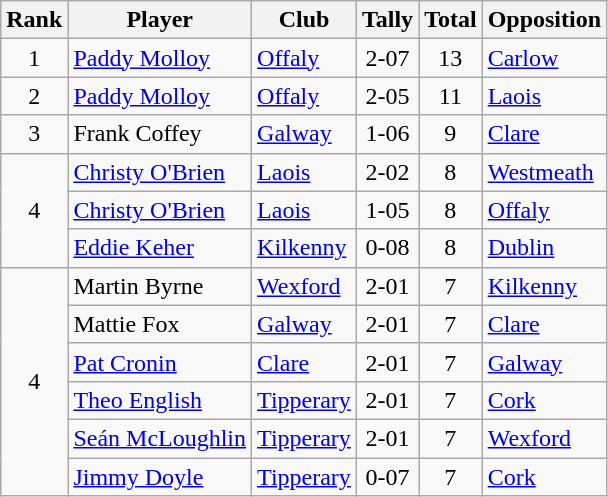<table class="wikitable">
<tr>
<th>Rank</th>
<th>Player</th>
<th>Club</th>
<th>Tally</th>
<th>Total</th>
<th>Opposition</th>
</tr>
<tr>
<td rowspan="1" style="text-align:center;">1</td>
<td><a href='#'>Paddy Molloy</a></td>
<td><a href='#'>Offaly</a></td>
<td align=center>2-07</td>
<td align=center>13</td>
<td><a href='#'>Carlow</a></td>
</tr>
<tr>
<td rowspan="1" style="text-align:center;">2</td>
<td><a href='#'>Paddy Molloy</a></td>
<td><a href='#'>Offaly</a></td>
<td align=center>2-05</td>
<td align=center>11</td>
<td><a href='#'>Laois</a></td>
</tr>
<tr>
<td rowspan="1" style="text-align:center;">3</td>
<td>Frank Coffey</td>
<td><a href='#'>Galway</a></td>
<td align=center>1-06</td>
<td align=center>9</td>
<td><a href='#'>Clare</a></td>
</tr>
<tr>
<td rowspan="3" style="text-align:center;">4</td>
<td><a href='#'>Christy O'Brien</a></td>
<td><a href='#'>Laois</a></td>
<td align=center>2-02</td>
<td align=center>8</td>
<td><a href='#'>Westmeath</a></td>
</tr>
<tr>
<td><a href='#'>Christy O'Brien</a></td>
<td><a href='#'>Laois</a></td>
<td align=center>1-05</td>
<td align=center>8</td>
<td><a href='#'>Offaly</a></td>
</tr>
<tr>
<td><a href='#'>Eddie Keher</a></td>
<td><a href='#'>Kilkenny</a></td>
<td align=center>0-08</td>
<td align=center>8</td>
<td><a href='#'>Dublin</a></td>
</tr>
<tr>
<td rowspan="6" style="text-align:center;">4</td>
<td>Martin Byrne</td>
<td><a href='#'>Wexford</a></td>
<td align=center>2-01</td>
<td align=center>7</td>
<td><a href='#'>Kilkenny</a></td>
</tr>
<tr>
<td>Mattie Fox</td>
<td><a href='#'>Galway</a></td>
<td align=center>2-01</td>
<td align=center>7</td>
<td><a href='#'>Clare</a></td>
</tr>
<tr>
<td><a href='#'>Pat Cronin</a></td>
<td><a href='#'>Clare</a></td>
<td align=center>2-01</td>
<td align=center>7</td>
<td><a href='#'>Galway</a></td>
</tr>
<tr>
<td><a href='#'>Theo English</a></td>
<td><a href='#'>Tipperary</a></td>
<td align=center>2-01</td>
<td align=center>7</td>
<td><a href='#'>Cork</a></td>
</tr>
<tr>
<td><a href='#'>Seán McLoughlin</a></td>
<td><a href='#'>Tipperary</a></td>
<td align=center>2-01</td>
<td align=center>7</td>
<td><a href='#'>Wexford</a></td>
</tr>
<tr>
<td><a href='#'>Jimmy Doyle</a></td>
<td><a href='#'>Tipperary</a></td>
<td align=center>0-07</td>
<td align=center>7</td>
<td><a href='#'>Cork</a></td>
</tr>
</table>
